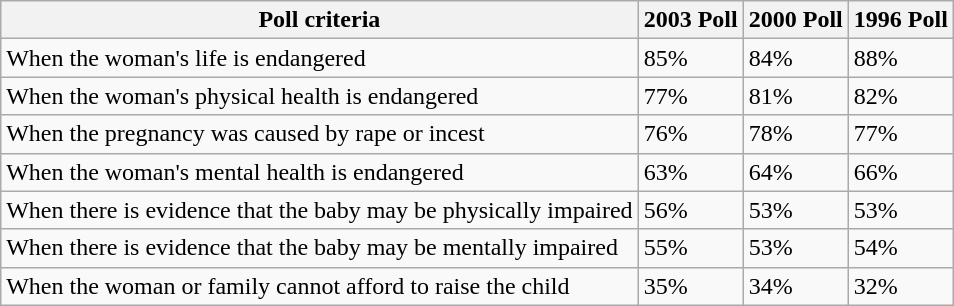<table class="wikitable" style="margin:1em auto;">
<tr>
<th>Poll criteria</th>
<th>2003 Poll</th>
<th>2000 Poll</th>
<th>1996 Poll</th>
</tr>
<tr>
<td>When the woman's life is endangered</td>
<td>85%</td>
<td>84%</td>
<td>88%</td>
</tr>
<tr>
<td>When the woman's physical health is endangered</td>
<td>77%</td>
<td>81%</td>
<td>82%</td>
</tr>
<tr>
<td>When the pregnancy was caused by rape or incest</td>
<td>76%</td>
<td>78%</td>
<td>77%</td>
</tr>
<tr>
<td>When the woman's mental health is endangered</td>
<td>63%</td>
<td>64%</td>
<td>66%</td>
</tr>
<tr>
<td>When there is evidence that the baby may be physically impaired</td>
<td>56%</td>
<td>53%</td>
<td>53%</td>
</tr>
<tr>
<td>When there is evidence that the baby may be mentally impaired</td>
<td>55%</td>
<td>53%</td>
<td>54%</td>
</tr>
<tr>
<td>When the woman or family cannot afford to raise the child</td>
<td>35%</td>
<td>34%</td>
<td>32%</td>
</tr>
</table>
